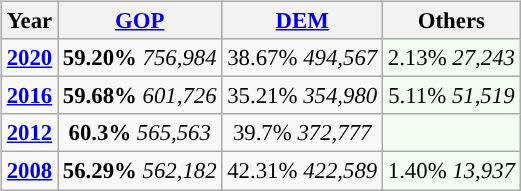<table class="wikitable" class="toccolours" style="float:right; margin:1em 0 1em 1em; font-size:95%;">
<tr>
<th>Year</th>
<th><a href='#'>GOP</a></th>
<th><a href='#'>DEM</a></th>
<th>Others</th>
</tr>
<tr>
<td style="text-align:center; "><strong><a href='#'>2020</a></strong></td>
<td style="text-align:center; "><strong>59.20%</strong> <em>756,984</em></td>
<td style="text-align:center; ">38.67% <em>494,567</em></td>
<td style="text-align:center; background:honeyDew;">2.13% <em>27,243</em></td>
</tr>
<tr>
<td style="text-align:center; "><strong><a href='#'>2016</a></strong></td>
<td style="text-align:center; "><strong>59.68%</strong> <em>601,726</em></td>
<td style="text-align:center; ">35.21% <em>354,980</em></td>
<td style="text-align:center; background:honeyDew;">5.11% <em>51,519</em></td>
</tr>
<tr>
<td style="text-align:center; "><strong><a href='#'>2012</a></strong></td>
<td style="text-align:center; "><strong>60.3%</strong> <em>565,563</em></td>
<td style="text-align:center; ">39.7% <em>372,777</em></td>
<td style="text-align:center; background:honeyDew;"></td>
</tr>
<tr>
<td style="text-align:center; "><strong><a href='#'>2008</a></strong></td>
<td style="text-align:center; "><strong>56.29%</strong> <em>562,182</em></td>
<td style="text-align:center; ">42.31% <em>422,589</em></td>
<td style="text-align:center; background:honeyDew;">1.40% <em>13,937</em></td>
</tr>
</table>
